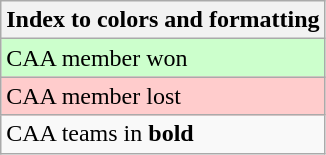<table class="wikitable">
<tr>
<th>Index to colors and formatting</th>
</tr>
<tr bgcolor=#ccffcc>
<td>CAA member won</td>
</tr>
<tr bgcolor=#ffcccc>
<td>CAA member lost</td>
</tr>
<tr>
<td>CAA teams in <strong>bold</strong></td>
</tr>
</table>
